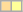<table class=wikitable style="font-size: 95%">
<tr>
<td bgcolor=ffdd99></td>
<td bgcolor=ffff99></td>
</tr>
</table>
